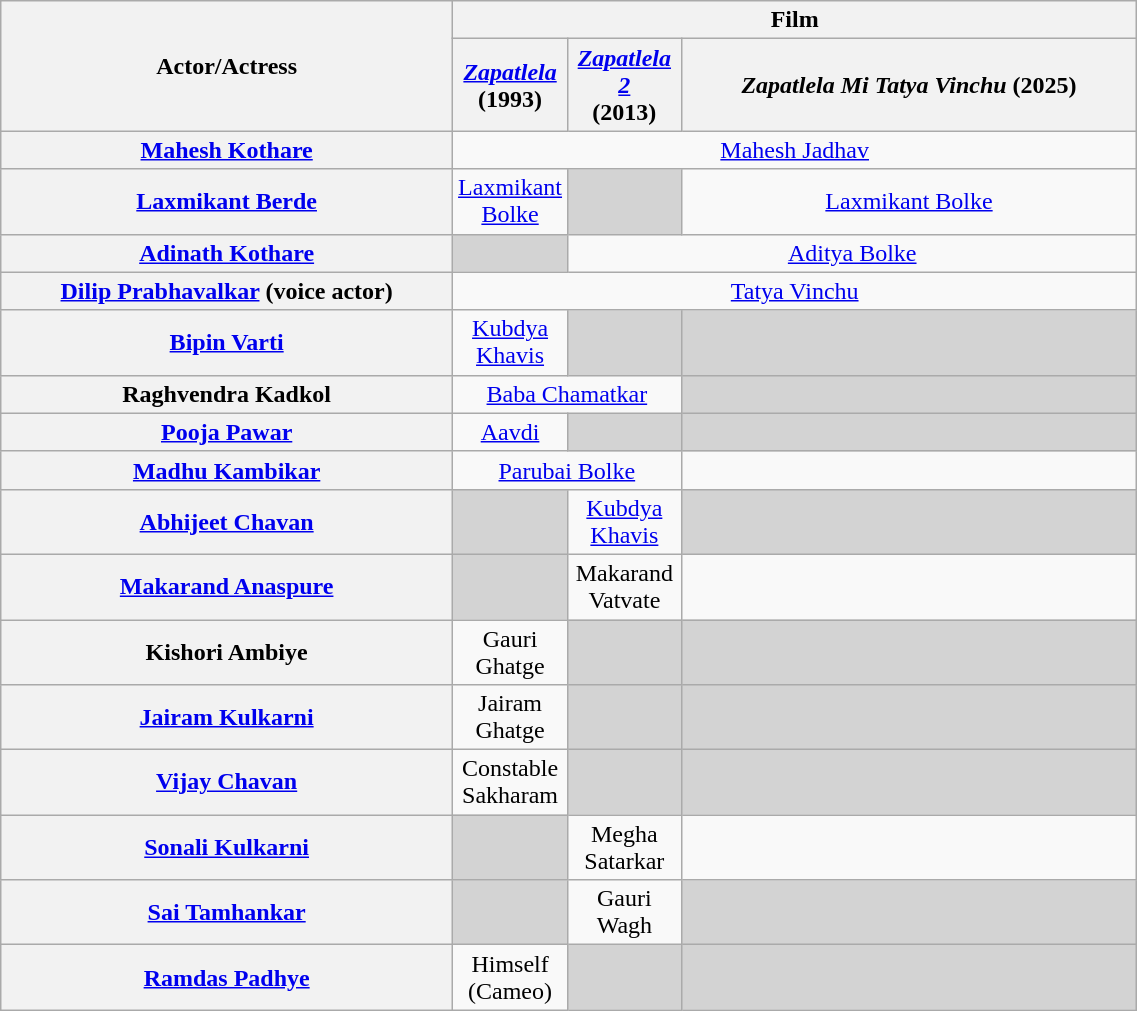<table class="wikitable" style="text-align:center;" width="60%">
<tr>
<th rowspan="2">Actor/Actress</th>
<th colspan="3">Film</th>
</tr>
<tr>
<th scope="col" style="width:10%"><em><a href='#'>Zapatlela</a></em><br>(1993)</th>
<th scope="col" style="width:10%"><em><a href='#'>Zapatlela 2</a></em><br>(2013)</th>
<th><em>Zapatlela Mi Tatya Vinchu</em> (2025)</th>
</tr>
<tr>
<th><a href='#'>Mahesh Kothare</a></th>
<td colspan="3"><a href='#'>Mahesh Jadhav</a></td>
</tr>
<tr>
<th><a href='#'>Laxmikant Berde</a></th>
<td><a href='#'>Laxmikant Bolke</a></td>
<td style="background:#D3D3D3;"></td>
<td><a href='#'>Laxmikant Bolke</a></td>
</tr>
<tr>
<th><a href='#'>Adinath Kothare</a></th>
<td style="background:#D3D3D3;"></td>
<td colspan="2"><a href='#'>Aditya Bolke</a></td>
</tr>
<tr>
<th><a href='#'>Dilip Prabhavalkar</a> (voice actor)</th>
<td colspan="3"><a href='#'>Tatya Vinchu</a></td>
</tr>
<tr>
<th><a href='#'>Bipin Varti</a></th>
<td><a href='#'>Kubdya Khavis</a></td>
<td style="background:#D3D3D3;"></td>
<td style="background:#D3D3D3;"></td>
</tr>
<tr>
<th>Raghvendra Kadkol</th>
<td colspan="2"><a href='#'>Baba Chamatkar</a></td>
<td style="background:#D3D3D3;"></td>
</tr>
<tr>
<th><a href='#'>Pooja Pawar</a></th>
<td><a href='#'>Aavdi</a></td>
<td style="background:#D3D3D3;"></td>
<td style="background:#D3D3D3;"></td>
</tr>
<tr>
<th><a href='#'>Madhu Kambikar</a></th>
<td colspan="2"><a href='#'>Parubai Bolke</a></td>
<td></td>
</tr>
<tr>
<th><a href='#'>Abhijeet Chavan</a></th>
<td style="background:#D3D3D3;"></td>
<td><a href='#'>Kubdya Khavis</a></td>
<td style="background:#D3D3D3;"></td>
</tr>
<tr>
<th><a href='#'>Makarand Anaspure</a></th>
<td style="background:#D3D3D3;"></td>
<td>Makarand Vatvate</td>
<td></td>
</tr>
<tr>
<th>Kishori Ambiye</th>
<td>Gauri Ghatge</td>
<td style="background:#D3D3D3;"></td>
<td style="background:#D3D3D3;"></td>
</tr>
<tr>
<th><a href='#'>Jairam Kulkarni</a></th>
<td>Jairam Ghatge</td>
<td style="background:#D3D3D3;"></td>
<td style="background:#D3D3D3;"></td>
</tr>
<tr>
<th><a href='#'>Vijay Chavan</a></th>
<td>Constable Sakharam</td>
<td style="background:#D3D3D3;"></td>
<td style="background:#D3D3D3;"></td>
</tr>
<tr>
<th><a href='#'>Sonali Kulkarni</a></th>
<td style="background:#D3D3D3;"></td>
<td>Megha Satarkar</td>
<td></td>
</tr>
<tr>
<th><a href='#'>Sai Tamhankar</a></th>
<td style="background:#D3D3D3;"></td>
<td>Gauri Wagh</td>
<td style="background:#D3D3D3;"></td>
</tr>
<tr>
<th><a href='#'>Ramdas Padhye</a></th>
<td>Himself (Cameo)</td>
<td style="background:#D3D3D3;"></td>
<td style="background:#D3D3D3;"></td>
</tr>
</table>
